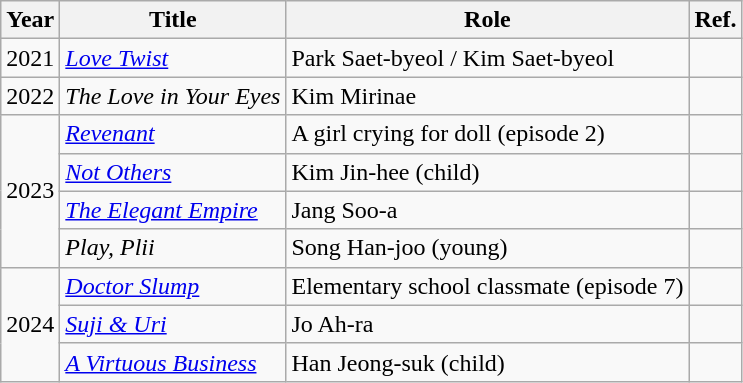<table class="wikitable">
<tr>
<th>Year</th>
<th>Title</th>
<th>Role</th>
<th>Ref.</th>
</tr>
<tr>
<td>2021</td>
<td><em><a href='#'>Love Twist</a></em></td>
<td>Park Saet-byeol / Kim Saet-byeol</td>
<td></td>
</tr>
<tr>
<td>2022</td>
<td><em>The Love in Your Eyes</em></td>
<td>Kim Mirinae</td>
<td></td>
</tr>
<tr>
<td rowspan="4">2023</td>
<td><em><a href='#'>Revenant</a></em></td>
<td>A girl crying for doll (episode 2)</td>
<td></td>
</tr>
<tr>
<td><em><a href='#'>Not Others</a></em></td>
<td>Kim Jin-hee (child)</td>
<td></td>
</tr>
<tr>
<td><em><a href='#'>The Elegant Empire</a></em></td>
<td>Jang Soo-a</td>
<td></td>
</tr>
<tr>
<td><em>Play, Plii</em></td>
<td>Song Han-joo (young)</td>
<td></td>
</tr>
<tr>
<td rowspan="3">2024</td>
<td><em><a href='#'>Doctor Slump</a></em></td>
<td>Elementary school classmate (episode 7)</td>
<td></td>
</tr>
<tr>
<td><em><a href='#'>Suji & Uri</a></em></td>
<td>Jo Ah-ra</td>
<td></td>
</tr>
<tr>
<td><em><a href='#'>A Virtuous Business</a></em></td>
<td>Han Jeong-suk (child)</td>
<td></td>
</tr>
</table>
